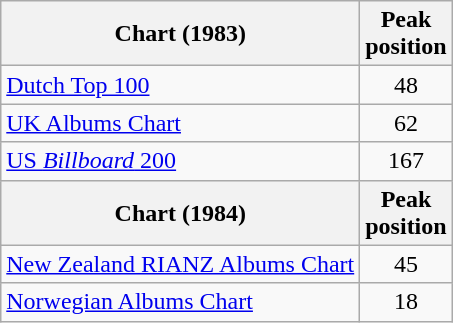<table class="wikitable sortable">
<tr>
<th>Chart (1983)</th>
<th>Peak<br>position</th>
</tr>
<tr>
<td><a href='#'>Dutch Top 100</a></td>
<td style="text-align:center;">48</td>
</tr>
<tr>
<td><a href='#'>UK Albums Chart</a></td>
<td style="text-align:center;">62</td>
</tr>
<tr>
<td><a href='#'>US <em>Billboard</em> 200</a></td>
<td style="text-align:center;">167</td>
</tr>
<tr>
<th>Chart (1984)</th>
<th>Peak<br>position</th>
</tr>
<tr>
<td><a href='#'>New Zealand RIANZ Albums Chart</a></td>
<td style="text-align:center;">45</td>
</tr>
<tr>
<td><a href='#'>Norwegian Albums Chart</a></td>
<td style="text-align:center;">18</td>
</tr>
</table>
